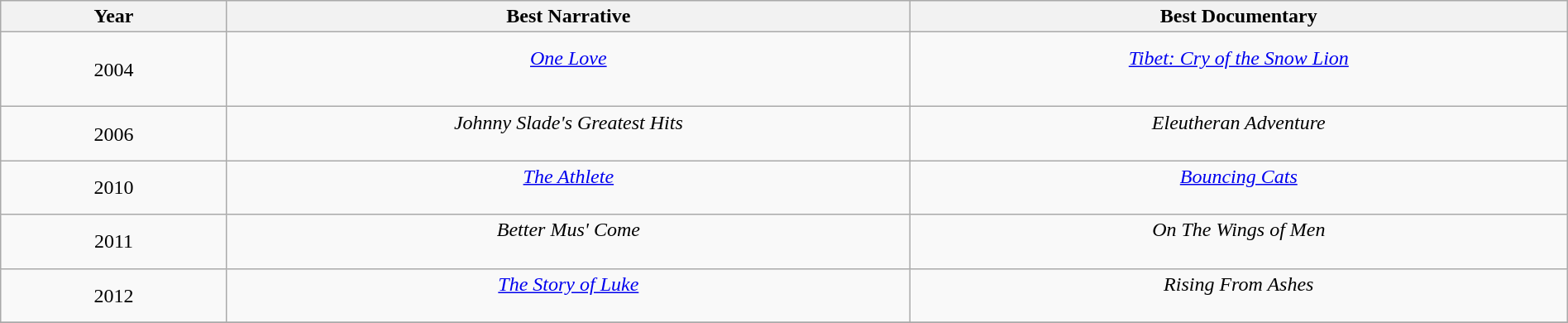<table class="wikitable" style="text-align: center;" width="100%">
<tr>
<th style="width:175px;">Year</th>
<th style="width:;">Best Narrative</th>
<th style="width:;">Best Documentary</th>
</tr>
<tr style="height:60px">
<td>2004</td>
<td><em><a href='#'>One Love</a></em><br><br></td>
<td><em><a href='#'>Tibet: Cry of the Snow Lion</a></em><br><br></td>
</tr>
<tr>
<td>2006</td>
<td><em>Johnny Slade's Greatest Hits</em><br><br></td>
<td><em>Eleutheran Adventure</em><br><br></td>
</tr>
<tr>
<td>2010</td>
<td><em><a href='#'>The Athlete</a></em><br><br></td>
<td><em><a href='#'>Bouncing Cats</a></em><br><br></td>
</tr>
<tr>
<td>2011</td>
<td><em>Better Mus' Come</em><br><br></td>
<td><em>On The Wings of Men</em><br><br></td>
</tr>
<tr>
<td>2012</td>
<td><em><a href='#'>The Story of Luke</a></em><br><br></td>
<td><em>Rising From Ashes</em><br><br></td>
</tr>
<tr>
</tr>
</table>
